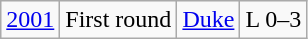<table class="wikitable">
<tr align="center">
<td><a href='#'>2001</a></td>
<td>First round</td>
<td><a href='#'>Duke</a></td>
<td>L 0–3</td>
</tr>
</table>
